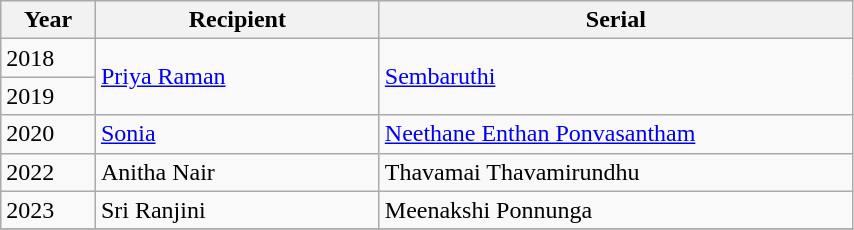<table class="wikitable" width="45%">
<tr>
<th style="width:10%;">Year</th>
<th style="width:30%;">Recipient</th>
<th style="width:50%;">Serial</th>
</tr>
<tr>
<td>2018</td>
<td rowspan="2"><a href='#'>Priya Raman</a></td>
<td rowspan="2"><a href='#'>Sembaruthi</a></td>
</tr>
<tr>
<td>2019</td>
</tr>
<tr>
<td>2020</td>
<td><a href='#'>Sonia</a></td>
<td><a href='#'>Neethane Enthan Ponvasantham</a></td>
</tr>
<tr>
<td>2022</td>
<td>Anitha Nair</td>
<td>Thavamai Thavamirundhu</td>
</tr>
<tr>
<td>2023</td>
<td>Sri Ranjini</td>
<td>Meenakshi Ponnunga</td>
</tr>
<tr>
</tr>
</table>
